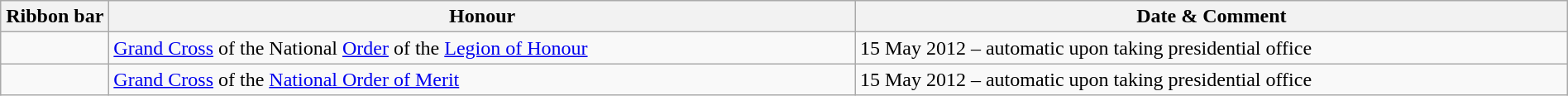<table class="wikitable" style="width:100%;">
<tr>
<th style="width:80px;">Ribbon bar</th>
<th>Honour</th>
<th>Date & Comment</th>
</tr>
<tr>
<td></td>
<td><a href='#'>Grand Cross</a> of the National <a href='#'>Order</a> of the <a href='#'>Legion of Honour</a></td>
<td>15 May 2012 – automatic upon taking presidential office</td>
</tr>
<tr>
<td></td>
<td><a href='#'>Grand Cross</a> of the <a href='#'>National Order of Merit</a></td>
<td>15 May 2012 – automatic upon taking presidential office</td>
</tr>
</table>
